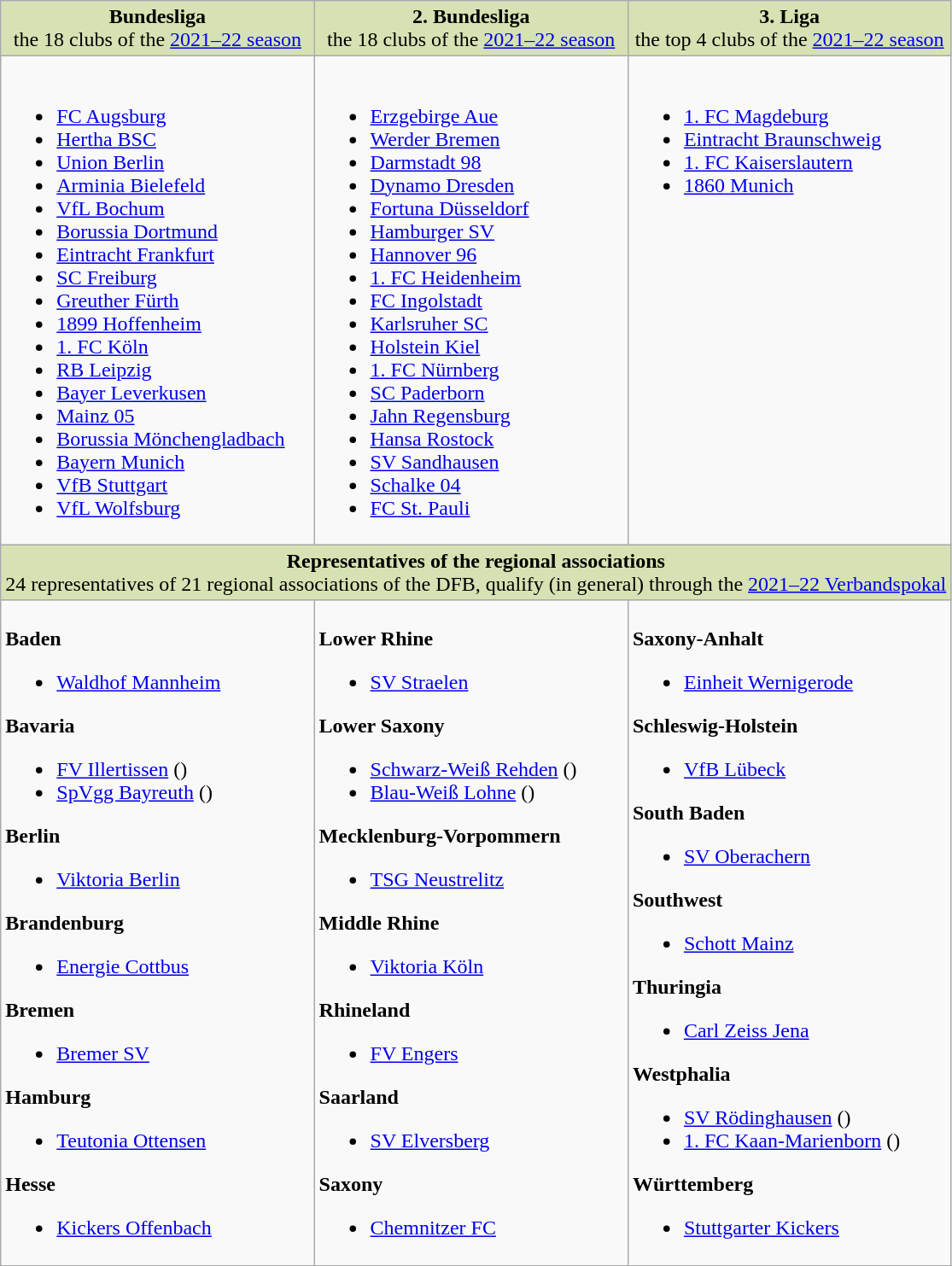<table class="wikitable">
<tr style="background:#D6E2B3; text-align:center; vertical-align:top;">
<td style="width:33%"><strong>Bundesliga</strong><br>the 18 clubs of the <a href='#'>2021–22 season</a></td>
<td style="width:33%"><strong>2. Bundesliga</strong><br>the 18 clubs of the <a href='#'>2021–22 season</a></td>
<td style="width:34%"><strong>3. Liga</strong><br>the top 4 clubs of the <a href='#'>2021–22 season</a></td>
</tr>
<tr style="vertical-align:top">
<td><br><ul><li><a href='#'>FC Augsburg</a></li><li><a href='#'>Hertha BSC</a></li><li><a href='#'>Union Berlin</a></li><li><a href='#'>Arminia Bielefeld</a></li><li><a href='#'>VfL Bochum</a></li><li><a href='#'>Borussia Dortmund</a></li><li><a href='#'>Eintracht Frankfurt</a></li><li><a href='#'>SC Freiburg</a></li><li><a href='#'>Greuther Fürth</a></li><li><a href='#'>1899 Hoffenheim</a></li><li><a href='#'>1. FC Köln</a></li><li><a href='#'>RB Leipzig</a></li><li><a href='#'>Bayer Leverkusen</a></li><li><a href='#'>Mainz 05</a></li><li><a href='#'>Borussia Mönchengladbach</a></li><li><a href='#'>Bayern Munich</a></li><li><a href='#'>VfB Stuttgart</a></li><li><a href='#'>VfL Wolfsburg</a></li></ul></td>
<td><br><ul><li><a href='#'>Erzgebirge Aue</a></li><li><a href='#'>Werder Bremen</a></li><li><a href='#'>Darmstadt 98</a></li><li><a href='#'>Dynamo Dresden</a></li><li><a href='#'>Fortuna Düsseldorf</a></li><li><a href='#'>Hamburger SV</a></li><li><a href='#'>Hannover 96</a></li><li><a href='#'>1. FC Heidenheim</a></li><li><a href='#'>FC Ingolstadt</a></li><li><a href='#'>Karlsruher SC</a></li><li><a href='#'>Holstein Kiel</a></li><li><a href='#'>1. FC Nürnberg</a></li><li><a href='#'>SC Paderborn</a></li><li><a href='#'>Jahn Regensburg</a></li><li><a href='#'>Hansa Rostock</a></li><li><a href='#'>SV Sandhausen</a></li><li><a href='#'>Schalke 04</a></li><li><a href='#'>FC St. Pauli</a></li></ul></td>
<td><br><ul><li><a href='#'>1. FC Magdeburg</a></li><li><a href='#'>Eintracht Braunschweig</a></li><li><a href='#'>1. FC Kaiserslautern</a></li><li><a href='#'>1860 Munich</a></li></ul></td>
</tr>
<tr style="background:#D6E2B3; text-align:center;">
<td colspan="3"><strong>Representatives of the regional associations</strong><br>24 representatives of 21 regional associations of the DFB, qualify (in general) through the <a href='#'>2021–22 Verbandspokal</a></td>
</tr>
<tr style="vertical-align:top">
<td><br><strong>Baden</strong><ul><li><a href='#'>Waldhof Mannheim</a></li></ul><strong>Bavaria</strong><ul><li><a href='#'>FV Illertissen</a> ()</li><li><a href='#'>SpVgg Bayreuth</a> ()</li></ul><strong>Berlin</strong><ul><li><a href='#'>Viktoria Berlin</a></li></ul><strong>Brandenburg</strong><ul><li><a href='#'>Energie Cottbus</a></li></ul><strong>Bremen</strong><ul><li><a href='#'>Bremer SV</a></li></ul><strong>Hamburg</strong><ul><li><a href='#'>Teutonia Ottensen</a></li></ul><strong>Hesse</strong><ul><li><a href='#'>Kickers Offenbach</a></li></ul></td>
<td><br><strong>Lower Rhine</strong><ul><li><a href='#'>SV Straelen</a></li></ul><strong>Lower Saxony</strong><ul><li><a href='#'>Schwarz-Weiß Rehden</a> ()</li><li><a href='#'>Blau-Weiß Lohne</a> ()</li></ul><strong>Mecklenburg-Vorpommern</strong><ul><li><a href='#'>TSG Neustrelitz</a></li></ul><strong>Middle Rhine</strong><ul><li><a href='#'>Viktoria Köln</a></li></ul><strong>Rhineland</strong><ul><li><a href='#'>FV Engers</a></li></ul><strong>Saarland</strong><ul><li><a href='#'>SV Elversberg</a></li></ul><strong>Saxony</strong><ul><li><a href='#'>Chemnitzer FC</a></li></ul></td>
<td><br><strong>Saxony-Anhalt</strong><ul><li><a href='#'>Einheit Wernigerode</a></li></ul><strong>Schleswig-Holstein</strong><ul><li><a href='#'>VfB Lübeck</a></li></ul><strong>South Baden</strong><ul><li><a href='#'>SV Oberachern</a></li></ul><strong>Southwest</strong><ul><li><a href='#'>Schott Mainz</a></li></ul><strong>Thuringia</strong><ul><li><a href='#'>Carl Zeiss Jena</a></li></ul><strong>Westphalia</strong><ul><li><a href='#'>SV Rödinghausen</a> ()</li><li><a href='#'>1. FC Kaan-Marienborn</a> ()</li></ul><strong>Württemberg</strong><ul><li><a href='#'>Stuttgarter Kickers</a></li></ul></td>
</tr>
</table>
